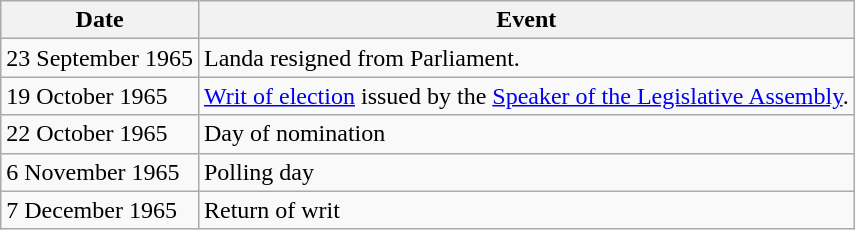<table class="wikitable">
<tr>
<th>Date</th>
<th>Event</th>
</tr>
<tr>
<td>23 September 1965</td>
<td>Landa resigned from Parliament.</td>
</tr>
<tr>
<td>19 October 1965</td>
<td><a href='#'>Writ of election</a> issued by the <a href='#'>Speaker of the Legislative Assembly</a>.</td>
</tr>
<tr>
<td>22 October 1965</td>
<td>Day of nomination</td>
</tr>
<tr>
<td>6 November 1965</td>
<td>Polling day</td>
</tr>
<tr>
<td>7 December 1965</td>
<td>Return of writ</td>
</tr>
</table>
